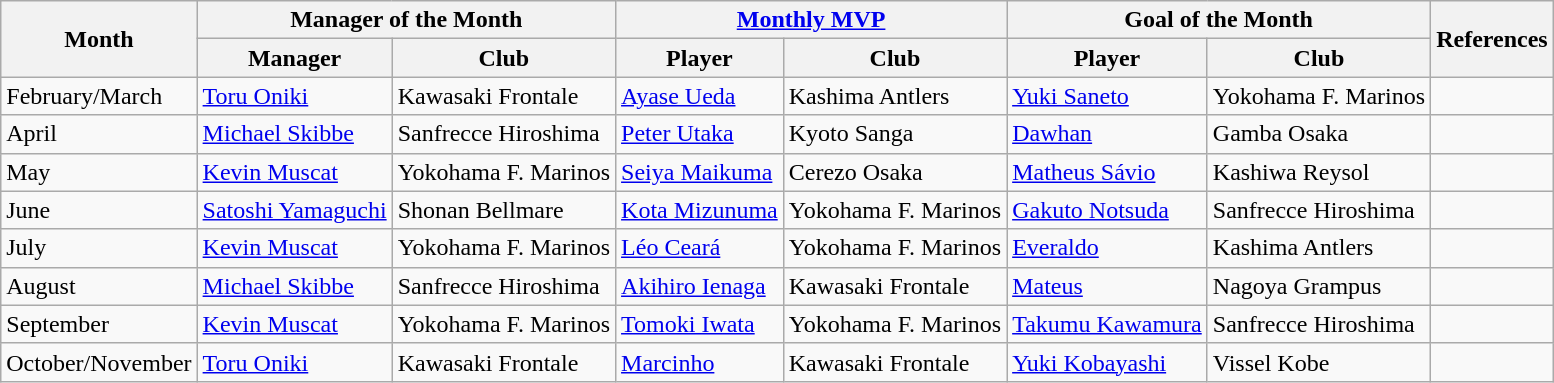<table class="wikitable">
<tr>
<th rowspan="2">Month</th>
<th colspan="2">Manager of the Month</th>
<th colspan="2"><a href='#'>Monthly MVP</a></th>
<th colspan="2">Goal of the Month</th>
<th rowspan="2">References</th>
</tr>
<tr>
<th>Manager</th>
<th>Club</th>
<th>Player</th>
<th>Club</th>
<th>Player</th>
<th>Club</th>
</tr>
<tr>
<td>February/March</td>
<td> <a href='#'>Toru Oniki</a></td>
<td>Kawasaki Frontale</td>
<td> <a href='#'>Ayase Ueda</a></td>
<td>Kashima Antlers</td>
<td> <a href='#'>Yuki Saneto</a></td>
<td>Yokohama F. Marinos</td>
<td align=center></td>
</tr>
<tr>
<td>April</td>
<td> <a href='#'>Michael Skibbe</a></td>
<td>Sanfrecce Hiroshima</td>
<td> <a href='#'>Peter Utaka</a></td>
<td>Kyoto Sanga</td>
<td> <a href='#'>Dawhan</a></td>
<td>Gamba Osaka</td>
<td align=center></td>
</tr>
<tr>
<td>May</td>
<td> <a href='#'>Kevin Muscat</a></td>
<td>Yokohama F. Marinos</td>
<td> <a href='#'>Seiya Maikuma</a></td>
<td>Cerezo Osaka</td>
<td> <a href='#'>Matheus Sávio</a></td>
<td>Kashiwa Reysol</td>
<td align=center></td>
</tr>
<tr>
<td>June</td>
<td> <a href='#'>Satoshi Yamaguchi</a></td>
<td>Shonan Bellmare</td>
<td> <a href='#'>Kota Mizunuma</a></td>
<td>Yokohama F. Marinos</td>
<td> <a href='#'>Gakuto Notsuda</a></td>
<td>Sanfrecce Hiroshima</td>
<td align=center></td>
</tr>
<tr>
<td>July</td>
<td> <a href='#'>Kevin Muscat</a></td>
<td>Yokohama F. Marinos</td>
<td> <a href='#'>Léo Ceará</a></td>
<td>Yokohama F. Marinos</td>
<td> <a href='#'>Everaldo</a></td>
<td>Kashima Antlers</td>
<td align=center></td>
</tr>
<tr>
<td>August</td>
<td> <a href='#'>Michael Skibbe</a></td>
<td>Sanfrecce Hiroshima</td>
<td> <a href='#'>Akihiro Ienaga</a></td>
<td>Kawasaki Frontale</td>
<td> <a href='#'>Mateus</a></td>
<td>Nagoya Grampus</td>
<td align=center></td>
</tr>
<tr>
<td>September</td>
<td> <a href='#'>Kevin Muscat</a></td>
<td>Yokohama F. Marinos</td>
<td> <a href='#'>Tomoki Iwata</a></td>
<td>Yokohama F. Marinos</td>
<td> <a href='#'>Takumu Kawamura</a></td>
<td>Sanfrecce Hiroshima</td>
<td align=center></td>
</tr>
<tr>
<td>October/November</td>
<td> <a href='#'>Toru Oniki</a></td>
<td>Kawasaki Frontale</td>
<td> <a href='#'>Marcinho</a></td>
<td>Kawasaki Frontale</td>
<td> <a href='#'>Yuki Kobayashi</a></td>
<td>Vissel Kobe</td>
<td align=center></td>
</tr>
</table>
